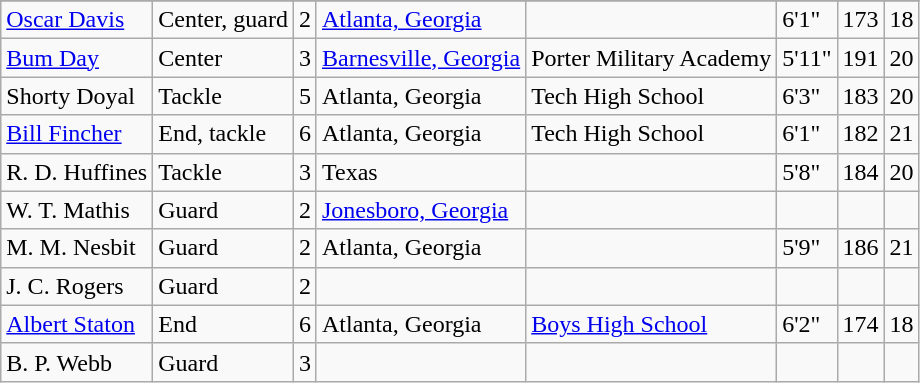<table class="wikitable">
<tr>
</tr>
<tr>
<td><a href='#'>Oscar Davis</a></td>
<td>Center, guard</td>
<td>2</td>
<td><a href='#'>Atlanta, Georgia</a></td>
<td></td>
<td>6'1"</td>
<td>173</td>
<td>18</td>
</tr>
<tr>
<td><a href='#'>Bum Day</a></td>
<td>Center</td>
<td>3</td>
<td><a href='#'>Barnesville, Georgia</a></td>
<td>Porter Military Academy</td>
<td>5'11"</td>
<td>191</td>
<td>20</td>
</tr>
<tr>
<td>Shorty Doyal</td>
<td>Tackle</td>
<td>5</td>
<td>Atlanta, Georgia</td>
<td>Tech High School</td>
<td>6'3"</td>
<td>183</td>
<td>20</td>
</tr>
<tr>
<td><a href='#'>Bill Fincher</a></td>
<td>End, tackle</td>
<td>6</td>
<td>Atlanta, Georgia</td>
<td>Tech High School</td>
<td>6'1"</td>
<td>182</td>
<td>21</td>
</tr>
<tr>
<td>R. D. Huffines</td>
<td>Tackle</td>
<td>3</td>
<td>Texas</td>
<td></td>
<td>5'8"</td>
<td>184</td>
<td>20</td>
</tr>
<tr>
<td>W. T. Mathis</td>
<td>Guard</td>
<td>2</td>
<td><a href='#'>Jonesboro, Georgia</a></td>
<td></td>
<td></td>
<td></td>
<td></td>
</tr>
<tr>
<td>M. M. Nesbit</td>
<td>Guard</td>
<td>2</td>
<td>Atlanta, Georgia</td>
<td></td>
<td>5'9"</td>
<td>186</td>
<td>21</td>
</tr>
<tr>
<td>J. C. Rogers</td>
<td>Guard</td>
<td>2</td>
<td></td>
<td></td>
<td></td>
<td></td>
<td></td>
</tr>
<tr>
<td><a href='#'>Albert Staton</a></td>
<td>End</td>
<td>6</td>
<td>Atlanta, Georgia</td>
<td><a href='#'>Boys High School</a></td>
<td>6'2"</td>
<td>174</td>
<td>18</td>
</tr>
<tr>
<td>B. P. Webb</td>
<td>Guard</td>
<td>3</td>
<td></td>
<td></td>
<td></td>
<td></td>
<td></td>
</tr>
</table>
